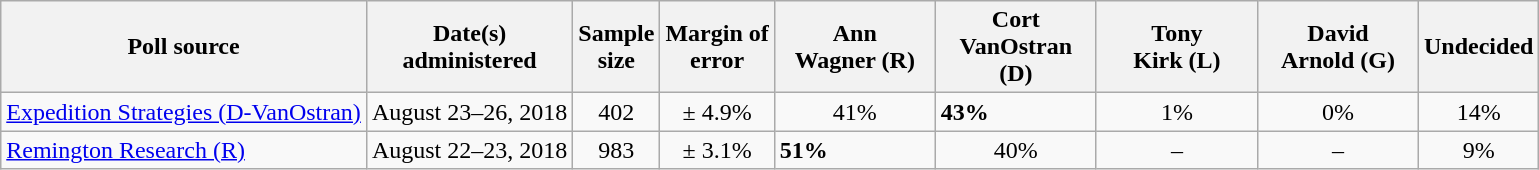<table class="wikitable">
<tr>
<th>Poll source</th>
<th>Date(s)<br>administered</th>
<th>Sample<br>size</th>
<th>Margin of<br>error</th>
<th style="width:100px;">Ann<br>Wagner (R)</th>
<th style="width:100px;">Cort<br>VanOstran (D)</th>
<th style="width:100px;">Tony<br>Kirk (L)</th>
<th style="width:100px;">David<br>Arnold (G)</th>
<th>Undecided</th>
</tr>
<tr>
<td><a href='#'>Expedition Strategies (D-VanOstran)</a></td>
<td align=center>August 23–26, 2018</td>
<td align=center>402</td>
<td align=center>± 4.9%</td>
<td align=center>41%</td>
<td><strong>43%</strong></td>
<td align=center>1%</td>
<td align=center>0%</td>
<td align=center>14%</td>
</tr>
<tr>
<td><a href='#'>Remington Research (R)</a></td>
<td align=center>August 22–23, 2018</td>
<td align=center>983</td>
<td align=center>± 3.1%</td>
<td><strong>51%</strong></td>
<td align=center>40%</td>
<td align=center>–</td>
<td align=center>–</td>
<td align=center>9%</td>
</tr>
</table>
